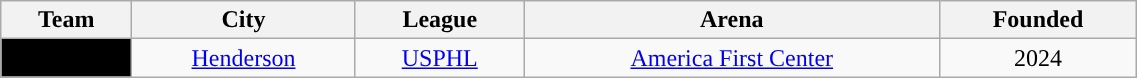<table class="wikitable sortable" width="60%">
<tr>
<th>Team</th>
<th>City</th>
<th>League</th>
<th>Arena</th>
<th>Founded</th>
</tr>
<tr align=center>
<td style="color:white; background:#000000; "><strong><a href='#'></a></strong></td>
<td><a href='#'>Henderson</a></td>
<td><a href='#'>USPHL</a></td>
<td><a href='#'>America First Center</a></td>
<td>2024</td>
</tr>
</table>
